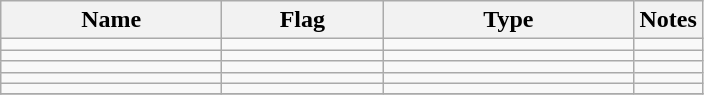<table class="wikitable sortable">
<tr>
<th scope="col" width="140px">Name</th>
<th scope="col" width="100px">Flag</th>
<th scope="col" width="160px">Type</th>
<th>Notes</th>
</tr>
<tr>
<td align="left"></td>
<td align="left"></td>
<td align="left"></td>
<td align="left"></td>
</tr>
<tr>
<td align="left"></td>
<td align="left"></td>
<td align="left"></td>
<td align="left"></td>
</tr>
<tr>
<td align="left"></td>
<td align="left"></td>
<td align="left"></td>
<td align="left"></td>
</tr>
<tr>
<td align="left"></td>
<td align="left"></td>
<td align="left"></td>
<td align="left"></td>
</tr>
<tr>
<td align="left"></td>
<td align="left"></td>
<td align="left"></td>
<td align="left"></td>
</tr>
<tr>
</tr>
</table>
